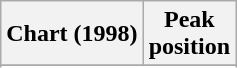<table class="wikitable sortable plainrowheaders">
<tr>
<th>Chart (1998)</th>
<th>Peak <br> position</th>
</tr>
<tr>
</tr>
<tr>
</tr>
<tr>
</tr>
</table>
